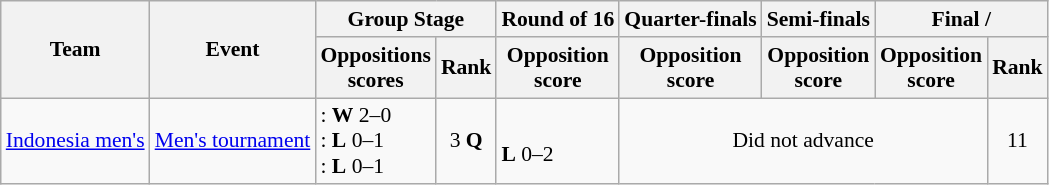<table class=wikitable style=font-size:90%;text-align:center>
<tr>
<th rowspan=2>Team</th>
<th rowspan=2>Event</th>
<th colspan=2>Group Stage</th>
<th>Round of 16</th>
<th>Quarter-finals</th>
<th>Semi-finals</th>
<th colspan=2>Final / </th>
</tr>
<tr>
<th>Oppositions<br> scores</th>
<th>Rank</th>
<th>Opposition<br> score</th>
<th>Opposition<br> score</th>
<th>Opposition<br> score</th>
<th>Opposition<br> score</th>
<th>Rank</th>
</tr>
<tr>
<td align=left><a href='#'>Indonesia men's</a></td>
<td align=left><a href='#'>Men's tournament</a></td>
<td align=left>: <strong>W</strong> 2–0<br>: <strong>L</strong> 0–1<br>: <strong>L</strong> 0–1</td>
<td>3 <strong>Q</strong></td>
<td align=left><br><strong>L</strong> 0–2</td>
<td colspan="3">Did not advance</td>
<td>11</td>
</tr>
</table>
